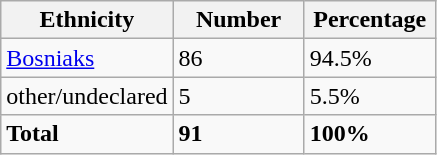<table class="wikitable">
<tr>
<th width="100px">Ethnicity</th>
<th width="80px">Number</th>
<th width="80px">Percentage</th>
</tr>
<tr>
<td><a href='#'>Bosniaks</a></td>
<td>86</td>
<td>94.5%</td>
</tr>
<tr>
<td>other/undeclared</td>
<td>5</td>
<td>5.5%</td>
</tr>
<tr>
<td><strong>Total</strong></td>
<td><strong>91</strong></td>
<td><strong>100%</strong></td>
</tr>
</table>
